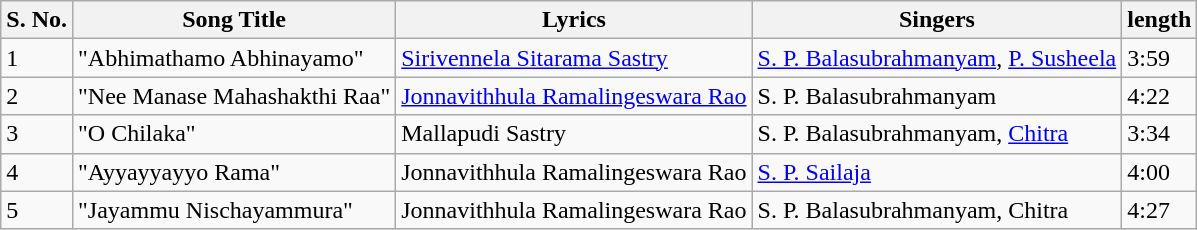<table class="wikitable">
<tr>
<th>S. No.</th>
<th>Song Title</th>
<th>Lyrics</th>
<th>Singers</th>
<th>length</th>
</tr>
<tr>
<td>1</td>
<td>"Abhimathamo Abhinayamo"</td>
<td><a href='#'>Sirivennela Sitarama Sastry</a></td>
<td><a href='#'>S. P. Balasubrahmanyam</a>, <a href='#'>P. Susheela</a></td>
<td>3:59</td>
</tr>
<tr>
<td>2</td>
<td>"Nee Manase Mahashakthi Raa"</td>
<td><a href='#'>Jonnavithhula Ramalingeswara Rao</a></td>
<td>S. P. Balasubrahmanyam</td>
<td>4:22</td>
</tr>
<tr>
<td>3</td>
<td>"O Chilaka"</td>
<td>Mallapudi Sastry</td>
<td>S. P. Balasubrahmanyam, <a href='#'>Chitra</a></td>
<td>3:34</td>
</tr>
<tr>
<td>4</td>
<td>"Ayyayyayyo Rama"</td>
<td>Jonnavithhula Ramalingeswara Rao</td>
<td><a href='#'>S. P. Sailaja</a></td>
<td>4:00</td>
</tr>
<tr>
<td>5</td>
<td>"Jayammu Nischayammura"</td>
<td>Jonnavithhula Ramalingeswara Rao</td>
<td>S. P. Balasubrahmanyam, Chitra</td>
<td>4:27</td>
</tr>
</table>
